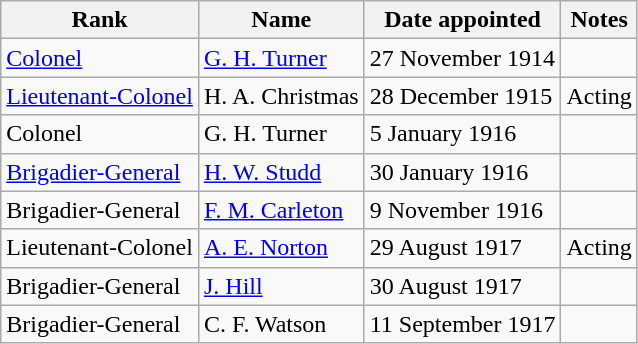<table class="wikitable"width=>
<tr>
<th style=>Rank</th>
<th style=>Name</th>
<th style=>Date appointed</th>
<th style=>Notes</th>
</tr>
<tr>
<td><a href='#'>Colonel</a></td>
<td><a href='#'>G. H. Turner</a></td>
<td>27 November 1914</td>
<td></td>
</tr>
<tr>
<td><a href='#'>Lieutenant-Colonel</a></td>
<td>H. A. Christmas</td>
<td>28 December 1915</td>
<td>Acting</td>
</tr>
<tr>
<td>Colonel</td>
<td>G. H. Turner</td>
<td>5 January 1916</td>
<td></td>
</tr>
<tr>
<td><a href='#'>Brigadier-General</a></td>
<td><a href='#'>H. W. Studd</a></td>
<td>30 January 1916</td>
<td></td>
</tr>
<tr>
<td>Brigadier-General</td>
<td><a href='#'>F. M. Carleton</a></td>
<td>9 November 1916</td>
<td></td>
</tr>
<tr>
<td>Lieutenant-Colonel</td>
<td><a href='#'>A. E. Norton</a></td>
<td>29 August 1917</td>
<td>Acting</td>
</tr>
<tr>
<td>Brigadier-General</td>
<td><a href='#'>J. Hill</a></td>
<td>30 August 1917</td>
<td></td>
</tr>
<tr>
<td>Brigadier-General</td>
<td>C. F. Watson</td>
<td>11 September 1917</td>
<td></td>
</tr>
</table>
